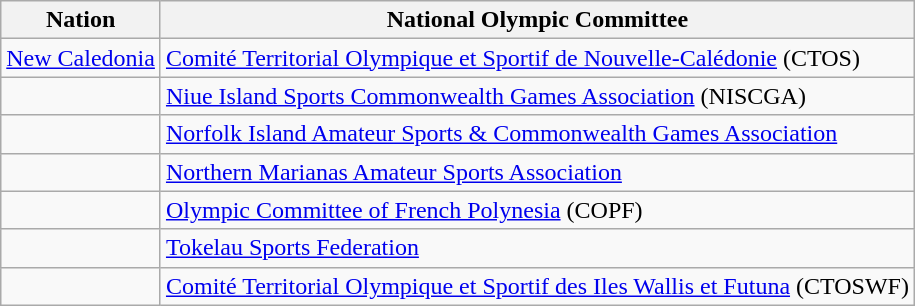<table class=wikitable>
<tr>
<th>Nation</th>
<th>National Olympic Committee</th>
</tr>
<tr>
<td> <a href='#'>New Caledonia</a></td>
<td><a href='#'>Comité Territorial Olympique et Sportif de Nouvelle-Calédonie</a> (CTOS)</td>
</tr>
<tr>
<td></td>
<td><a href='#'>Niue Island Sports Commonwealth Games Association</a> (NISCGA)</td>
</tr>
<tr>
<td></td>
<td><a href='#'>Norfolk Island Amateur Sports & Commonwealth Games Association</a></td>
</tr>
<tr>
<td></td>
<td><a href='#'>Northern Marianas Amateur Sports Association</a></td>
</tr>
<tr>
<td></td>
<td><a href='#'>Olympic Committee of French Polynesia</a> (COPF)</td>
</tr>
<tr>
<td></td>
<td><a href='#'>Tokelau Sports Federation</a></td>
</tr>
<tr>
<td></td>
<td><a href='#'>Comité Territorial Olympique et Sportif des Iles Wallis et Futuna</a> (CTOSWF)</td>
</tr>
</table>
